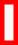<table class="wikitable" style="border: 3px solid red">
<tr>
<td><br></td>
</tr>
</table>
